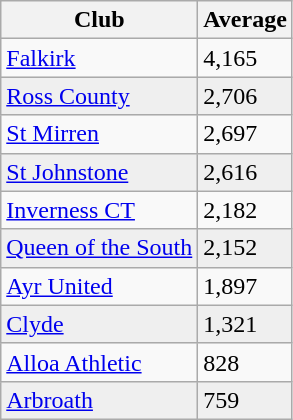<table class="wikitable">
<tr>
<th>Club</th>
<th>Average</th>
</tr>
<tr>
<td><a href='#'>Falkirk</a></td>
<td>4,165</td>
</tr>
<tr bgcolor="#EFEFEF">
<td><a href='#'>Ross County</a></td>
<td>2,706</td>
</tr>
<tr>
<td><a href='#'>St Mirren</a></td>
<td>2,697</td>
</tr>
<tr bgcolor="#EFEFEF">
<td><a href='#'>St Johnstone</a></td>
<td>2,616</td>
</tr>
<tr>
<td><a href='#'>Inverness CT</a></td>
<td>2,182</td>
</tr>
<tr bgcolor="#EFEFEF">
<td><a href='#'>Queen of the South</a></td>
<td>2,152</td>
</tr>
<tr>
<td><a href='#'>Ayr United</a></td>
<td>1,897</td>
</tr>
<tr bgcolor="#EFEFEF">
<td><a href='#'>Clyde</a></td>
<td>1,321</td>
</tr>
<tr>
<td><a href='#'>Alloa Athletic</a></td>
<td>828</td>
</tr>
<tr bgcolor="#EFEFEF">
<td><a href='#'>Arbroath</a></td>
<td>759</td>
</tr>
</table>
